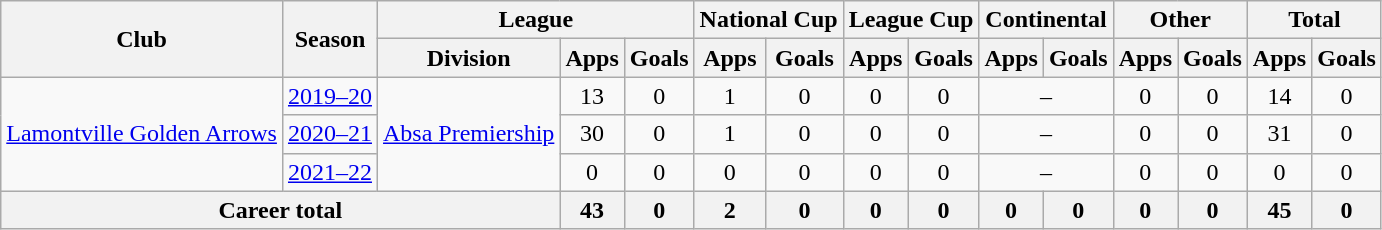<table class="wikitable" style="text-align: center">
<tr>
<th rowspan="2">Club</th>
<th rowspan="2">Season</th>
<th colspan="3">League</th>
<th colspan="2">National Cup</th>
<th colspan="2">League Cup</th>
<th colspan="2">Continental</th>
<th colspan="2">Other</th>
<th colspan="2">Total</th>
</tr>
<tr>
<th>Division</th>
<th>Apps</th>
<th>Goals</th>
<th>Apps</th>
<th>Goals</th>
<th>Apps</th>
<th>Goals</th>
<th>Apps</th>
<th>Goals</th>
<th>Apps</th>
<th>Goals</th>
<th>Apps</th>
<th>Goals</th>
</tr>
<tr>
<td rowspan="3"><a href='#'>Lamontville Golden Arrows</a></td>
<td><a href='#'>2019–20</a></td>
<td rowspan="3"><a href='#'>Absa Premiership</a></td>
<td>13</td>
<td>0</td>
<td>1</td>
<td>0</td>
<td>0</td>
<td>0</td>
<td colspan="2">–</td>
<td>0</td>
<td>0</td>
<td>14</td>
<td>0</td>
</tr>
<tr>
<td><a href='#'>2020–21</a></td>
<td>30</td>
<td>0</td>
<td>1</td>
<td>0</td>
<td>0</td>
<td>0</td>
<td colspan="2">–</td>
<td>0</td>
<td>0</td>
<td>31</td>
<td>0</td>
</tr>
<tr>
<td><a href='#'>2021–22</a></td>
<td>0</td>
<td>0</td>
<td>0</td>
<td>0</td>
<td>0</td>
<td>0</td>
<td colspan="2">–</td>
<td>0</td>
<td>0</td>
<td>0</td>
<td>0</td>
</tr>
<tr>
<th colspan=3>Career total</th>
<th>43</th>
<th>0</th>
<th>2</th>
<th>0</th>
<th>0</th>
<th>0</th>
<th>0</th>
<th>0</th>
<th>0</th>
<th>0</th>
<th>45</th>
<th>0</th>
</tr>
</table>
